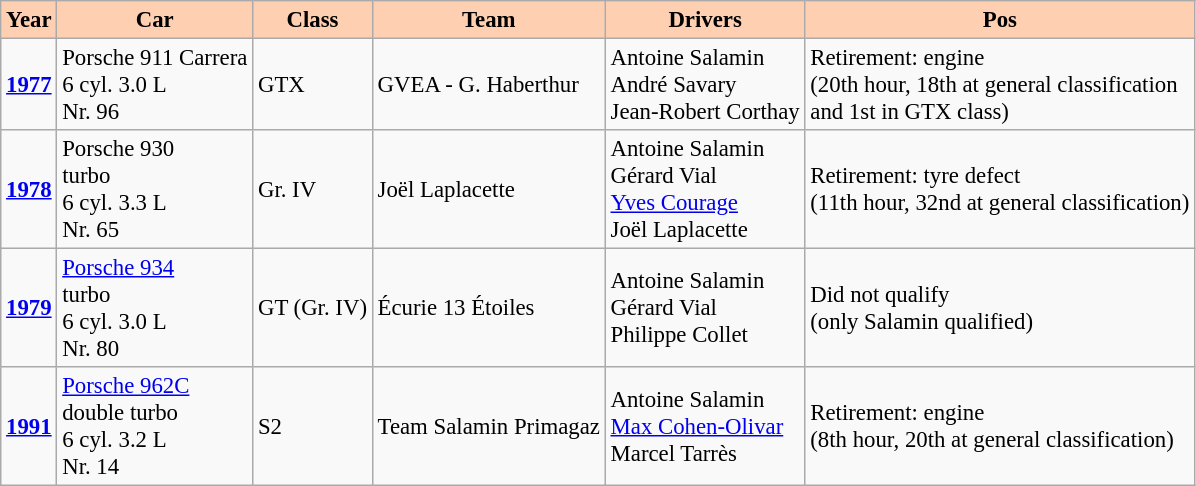<table class="wikitable centre alternance" style="font-size: 95%;">
<tr>
<th style="background:#FFCFB2">Year</th>
<th style="background:#FFCFB2">Car</th>
<th style="background:#FFCFB2">Class</th>
<th style="background:#FFCFB2">Team</th>
<th style="background:#FFCFB2">Drivers</th>
<th style="background:#FFCFB2">Pos</th>
</tr>
<tr>
<td><strong><a href='#'>1977</a></strong></td>
<td>Porsche 911 Carrera<br>6 cyl. 3.0 L<br>Nr. 96</td>
<td>GTX</td>
<td>GVEA - G. Haberthur</td>
<td>Antoine Salamin<br>André Savary<br>Jean-Robert Corthay</td>
<td>Retirement: engine<br>(20th hour, 18th at general classification<br>and 1st in GTX class)</td>
</tr>
<tr>
<td><strong><a href='#'>1978</a></strong></td>
<td>Porsche 930<br> turbo<br> 6 cyl. 3.3 L<br>Nr. 65</td>
<td>Gr. IV</td>
<td>Joël Laplacette</td>
<td>Antoine Salamin<br>Gérard Vial<br><a href='#'>Yves Courage</a><br>Joël Laplacette</td>
<td>Retirement: tyre defect <br>(11th hour, 32nd at general classification)</td>
</tr>
<tr>
<td><strong><a href='#'>1979</a></strong></td>
<td><a href='#'>Porsche 934</a><br> turbo<br> 6 cyl. 3.0 L<br>Nr. 80</td>
<td>GT (Gr. IV)</td>
<td>Écurie 13 Étoiles</td>
<td>Antoine Salamin<br>Gérard Vial<br>Philippe Collet</td>
<td>Did not qualify<br>(only Salamin qualified)</td>
</tr>
<tr>
<td><strong><a href='#'>1991</a></strong></td>
<td><a href='#'>Porsche 962C</a><br> double turbo<br> 6 cyl. 3.2 L<br>Nr. 14</td>
<td>S2</td>
<td>Team Salamin Primagaz</td>
<td>Antoine Salamin<br><a href='#'>Max Cohen-Olivar</a><br>Marcel Tarrès</td>
<td>Retirement: engine<br>(8th hour, 20th at general classification)</td>
</tr>
</table>
